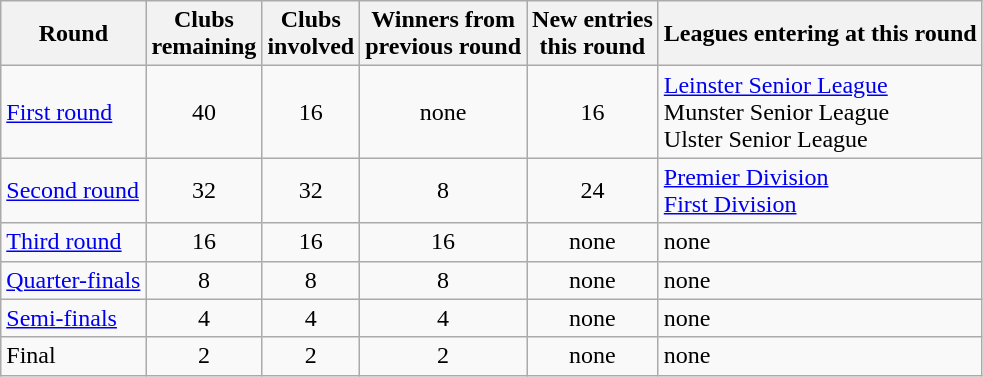<table class="wikitable">
<tr>
<th>Round</th>
<th>Clubs<br>remaining</th>
<th>Clubs<br>involved</th>
<th>Winners from<br>previous round</th>
<th>New entries<br>this round</th>
<th>Leagues entering at this round</th>
</tr>
<tr>
<td><a href='#'>First round</a></td>
<td style="text-align:center;">40</td>
<td style="text-align:center;">16</td>
<td style="text-align:center;">none</td>
<td style="text-align:center;">16</td>
<td><a href='#'>Leinster Senior League</a><br>Munster Senior League<br>Ulster Senior League</td>
</tr>
<tr>
<td><a href='#'>Second round</a></td>
<td style="text-align:center;">32</td>
<td style="text-align:center;">32</td>
<td style="text-align:center;">8</td>
<td style="text-align:center;">24</td>
<td><a href='#'>Premier Division</a><br><a href='#'>First Division</a></td>
</tr>
<tr>
<td><a href='#'>Third round</a></td>
<td style="text-align:center;">16</td>
<td style="text-align:center;">16</td>
<td style="text-align:center;">16</td>
<td style="text-align:center;">none</td>
<td>none</td>
</tr>
<tr>
<td><a href='#'>Quarter-finals</a></td>
<td style="text-align:center;">8</td>
<td style="text-align:center;">8</td>
<td style="text-align:center;">8</td>
<td style="text-align:center;">none</td>
<td>none</td>
</tr>
<tr>
<td><a href='#'>Semi-finals</a></td>
<td style="text-align:center;">4</td>
<td style="text-align:center;">4</td>
<td style="text-align:center;">4</td>
<td style="text-align:center;">none</td>
<td>none</td>
</tr>
<tr>
<td>Final</td>
<td style="text-align:center;">2</td>
<td style="text-align:center;">2</td>
<td style="text-align:center;">2</td>
<td style="text-align:center;">none</td>
<td>none</td>
</tr>
</table>
